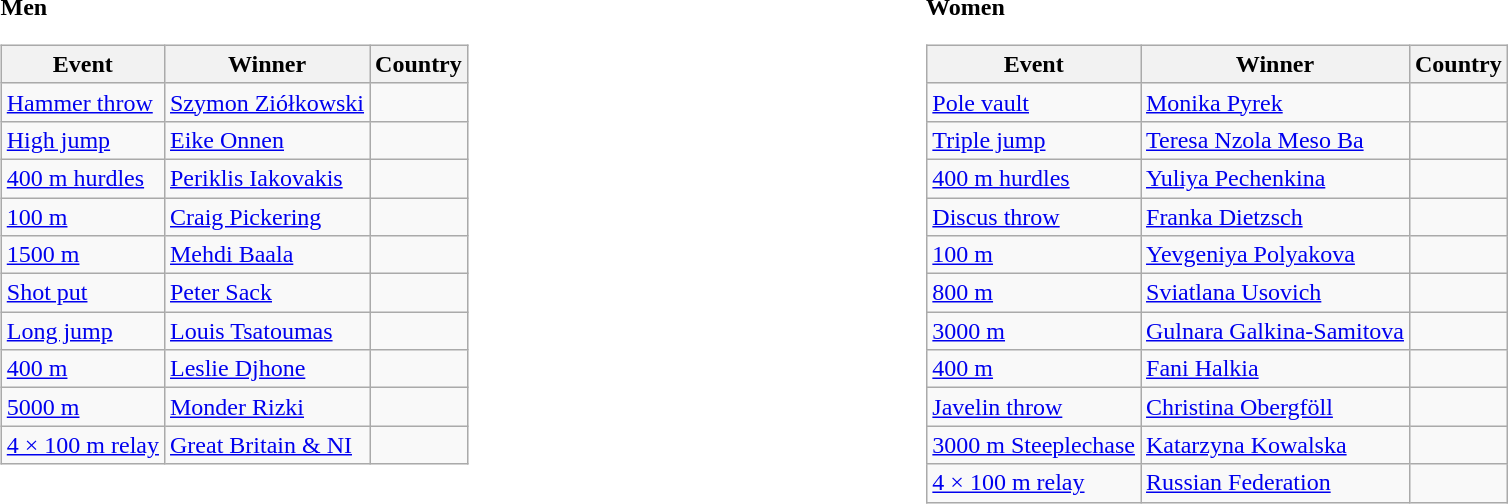<table>
<tr>
<td valign="top" width=33%><br><strong>Men</strong><table class="wikitable">
<tr>
<th>Event</th>
<th>Winner</th>
<th>Country</th>
</tr>
<tr>
<td><a href='#'>Hammer throw</a></td>
<td><a href='#'>Szymon Ziółkowski</a></td>
<td></td>
</tr>
<tr>
<td><a href='#'>High jump</a></td>
<td><a href='#'>Eike Onnen</a></td>
<td></td>
</tr>
<tr>
<td><a href='#'>400 m hurdles</a></td>
<td><a href='#'>Periklis Iakovakis</a></td>
<td></td>
</tr>
<tr>
<td><a href='#'>100 m</a></td>
<td><a href='#'>Craig Pickering</a></td>
<td></td>
</tr>
<tr>
<td><a href='#'>1500 m</a></td>
<td><a href='#'>Mehdi Baala</a></td>
<td></td>
</tr>
<tr>
<td><a href='#'>Shot put</a></td>
<td><a href='#'>Peter Sack</a></td>
<td></td>
</tr>
<tr>
<td><a href='#'>Long jump</a></td>
<td><a href='#'>Louis Tsatoumas</a></td>
<td></td>
</tr>
<tr>
<td><a href='#'>400 m</a></td>
<td><a href='#'>Leslie Djhone</a></td>
<td></td>
</tr>
<tr>
<td><a href='#'>5000 m</a></td>
<td><a href='#'>Monder Rizki</a></td>
<td></td>
</tr>
<tr>
<td><a href='#'>4 × 100 m relay</a></td>
<td><a href='#'>Great Britain & NI</a></td>
<td></td>
</tr>
</table>
</td>
<td valign="top" width=33%><br><strong>Women</strong><table class="wikitable">
<tr>
<th>Event</th>
<th>Winner</th>
<th>Country</th>
</tr>
<tr>
<td><a href='#'>Pole vault</a></td>
<td><a href='#'>Monika Pyrek</a></td>
<td></td>
</tr>
<tr>
<td><a href='#'>Triple jump</a></td>
<td><a href='#'>Teresa Nzola Meso Ba</a></td>
<td></td>
</tr>
<tr>
<td><a href='#'>400 m hurdles</a></td>
<td><a href='#'>Yuliya Pechenkina</a></td>
<td></td>
</tr>
<tr>
<td><a href='#'>Discus throw</a></td>
<td><a href='#'>Franka Dietzsch</a></td>
<td></td>
</tr>
<tr>
<td><a href='#'>100 m</a></td>
<td><a href='#'>Yevgeniya Polyakova</a></td>
<td></td>
</tr>
<tr>
<td><a href='#'>800 m</a></td>
<td><a href='#'>Sviatlana Usovich</a></td>
<td></td>
</tr>
<tr>
<td><a href='#'>3000 m</a></td>
<td><a href='#'>Gulnara Galkina-Samitova</a></td>
<td></td>
</tr>
<tr>
<td><a href='#'>400 m</a></td>
<td><a href='#'>Fani Halkia</a></td>
<td></td>
</tr>
<tr>
<td><a href='#'>Javelin throw</a></td>
<td><a href='#'>Christina Obergföll</a></td>
<td></td>
</tr>
<tr>
<td><a href='#'>3000 m Steeplechase</a></td>
<td><a href='#'>Katarzyna Kowalska</a></td>
<td></td>
</tr>
<tr>
<td><a href='#'>4 × 100 m relay</a></td>
<td><a href='#'>Russian Federation</a></td>
<td></td>
</tr>
</table>
</td>
</tr>
</table>
